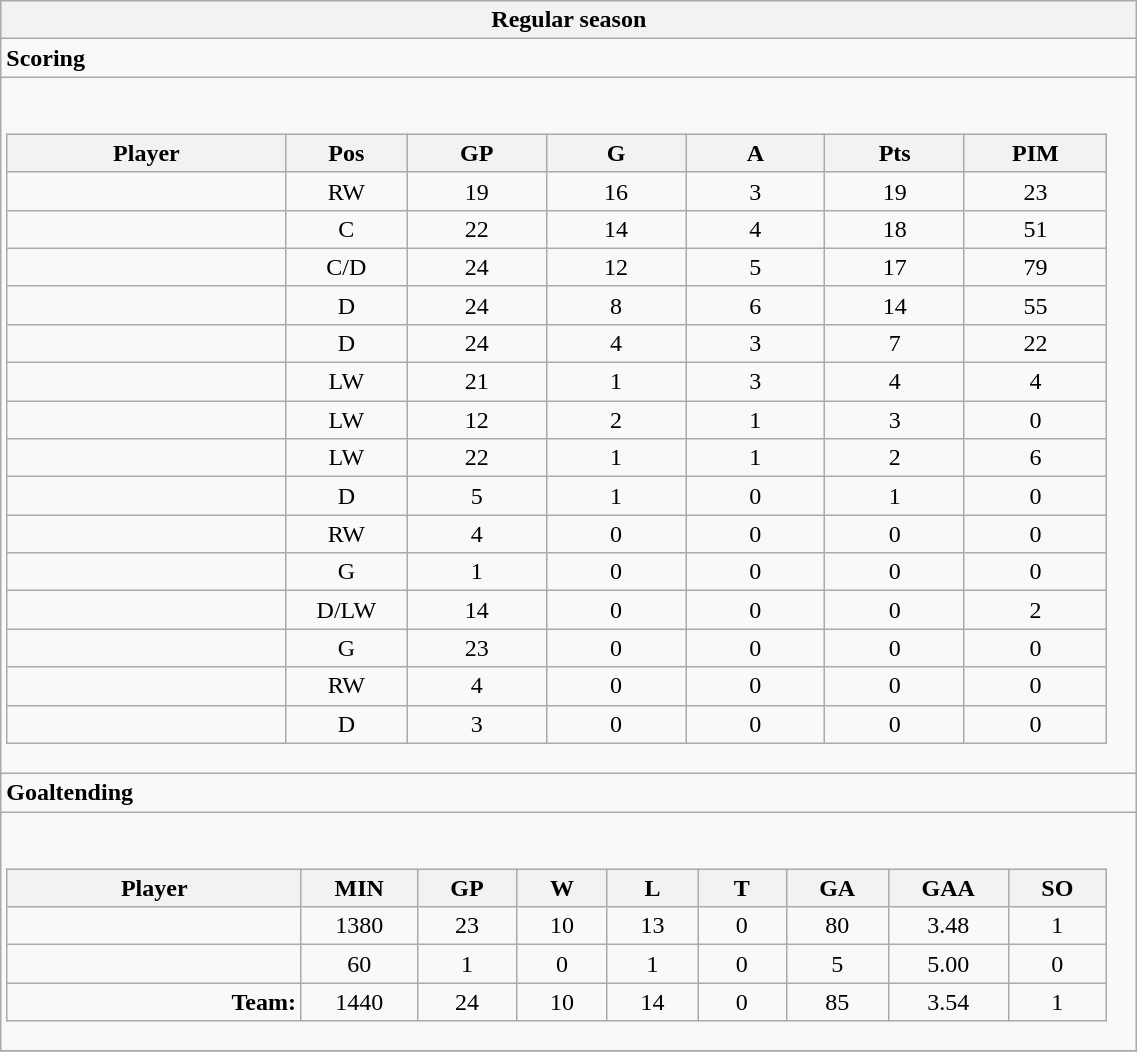<table class="wikitable collapsible" width="60%" border="1">
<tr>
<th>Regular season</th>
</tr>
<tr>
<td class="tocccolors"><strong>Scoring</strong></td>
</tr>
<tr>
<td><br><table class="wikitable sortable">
<tr ALIGN="center">
<th bgcolor="#DDDDFF" width="10%">Player</th>
<th bgcolor="#DDDDFF" width="3%" title="Position">Pos</th>
<th bgcolor="#DDDDFF" width="5%" title="Games played">GP</th>
<th bgcolor="#DDDDFF" width="5%" title="Goals">G</th>
<th bgcolor="#DDDDFF" width="5%" title="Assists">A</th>
<th bgcolor="#DDDDFF" width="5%" title="Points">Pts</th>
<th bgcolor="#DDDDFF" width="5%" title="Penalties in Minutes">PIM</th>
</tr>
<tr align="center">
<td align="right"></td>
<td>RW</td>
<td>19</td>
<td>16</td>
<td>3</td>
<td>19</td>
<td>23</td>
</tr>
<tr align="center">
<td align="right"></td>
<td>C</td>
<td>22</td>
<td>14</td>
<td>4</td>
<td>18</td>
<td>51</td>
</tr>
<tr align="center">
<td align="right"></td>
<td>C/D</td>
<td>24</td>
<td>12</td>
<td>5</td>
<td>17</td>
<td>79</td>
</tr>
<tr align="center">
<td align="right"></td>
<td>D</td>
<td>24</td>
<td>8</td>
<td>6</td>
<td>14</td>
<td>55</td>
</tr>
<tr align="center">
<td align="right"></td>
<td>D</td>
<td>24</td>
<td>4</td>
<td>3</td>
<td>7</td>
<td>22</td>
</tr>
<tr align="center">
<td align="right"></td>
<td>LW</td>
<td>21</td>
<td>1</td>
<td>3</td>
<td>4</td>
<td>4</td>
</tr>
<tr align="center">
<td align="right"></td>
<td>LW</td>
<td>12</td>
<td>2</td>
<td>1</td>
<td>3</td>
<td>0</td>
</tr>
<tr align="center">
<td align="right"></td>
<td>LW</td>
<td>22</td>
<td>1</td>
<td>1</td>
<td>2</td>
<td>6</td>
</tr>
<tr align="center">
<td align="right"></td>
<td>D</td>
<td>5</td>
<td>1</td>
<td>0</td>
<td>1</td>
<td>0</td>
</tr>
<tr align="center">
<td align="right"></td>
<td>RW</td>
<td>4</td>
<td>0</td>
<td>0</td>
<td>0</td>
<td>0</td>
</tr>
<tr align="center">
<td align="right"></td>
<td>G</td>
<td>1</td>
<td>0</td>
<td>0</td>
<td>0</td>
<td>0</td>
</tr>
<tr align="center">
<td align="right"></td>
<td>D/LW</td>
<td>14</td>
<td>0</td>
<td>0</td>
<td>0</td>
<td>2</td>
</tr>
<tr align="center">
<td align="right"></td>
<td>G</td>
<td>23</td>
<td>0</td>
<td>0</td>
<td>0</td>
<td>0</td>
</tr>
<tr align="center">
<td align="right"></td>
<td>RW</td>
<td>4</td>
<td>0</td>
<td>0</td>
<td>0</td>
<td>0</td>
</tr>
<tr align="center">
<td align="right"></td>
<td>D</td>
<td>3</td>
<td>0</td>
<td>0</td>
<td>0</td>
<td>0</td>
</tr>
</table>
</td>
</tr>
<tr>
<td class="toccolors"><strong>Goaltending</strong></td>
</tr>
<tr>
<td><br><table class="wikitable sortable">
<tr>
<th bgcolor="#DDDDFF" width="10%">Player</th>
<th width="3%" bgcolor="#DDDDFF" title="Minutes played">MIN</th>
<th width="3%" bgcolor="#DDDDFF" title="Games played in">GP</th>
<th width="3%" bgcolor="#DDDDFF" title="Wins">W</th>
<th width="3%" bgcolor="#DDDDFF"title="Losses">L</th>
<th width="3%" bgcolor="#DDDDFF" title="Ties">T</th>
<th width="3%" bgcolor="#DDDDFF" title="Goals against">GA</th>
<th width="3%" bgcolor="#DDDDFF" title="Goals against average">GAA</th>
<th width="3%" bgcolor="#DDDDFF"title="Shut-outs">SO</th>
</tr>
<tr align="center">
<td align="right"></td>
<td>1380</td>
<td>23</td>
<td>10</td>
<td>13</td>
<td>0</td>
<td>80</td>
<td>3.48</td>
<td>1</td>
</tr>
<tr align="center">
<td align="right"></td>
<td>60</td>
<td>1</td>
<td>0</td>
<td>1</td>
<td>0</td>
<td>5</td>
<td>5.00</td>
<td>0</td>
</tr>
<tr align="center">
<td align="right"><strong>Team:</strong></td>
<td>1440</td>
<td>24</td>
<td>10</td>
<td>14</td>
<td>0</td>
<td>85</td>
<td>3.54</td>
<td>1</td>
</tr>
</table>
</td>
</tr>
<tr>
</tr>
</table>
